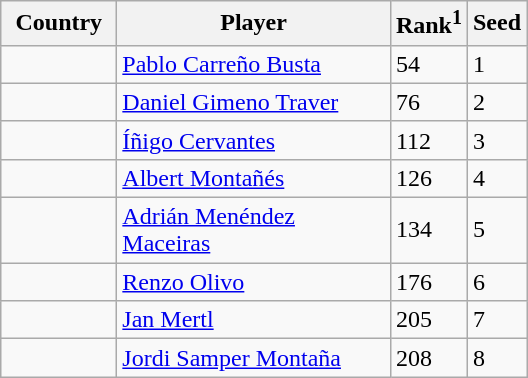<table class="sortable wikitable">
<tr>
<th width="70">Country</th>
<th width="175">Player</th>
<th>Rank<sup>1</sup></th>
<th>Seed</th>
</tr>
<tr>
<td></td>
<td><a href='#'>Pablo Carreño Busta</a></td>
<td>54</td>
<td>1</td>
</tr>
<tr>
<td></td>
<td><a href='#'>Daniel Gimeno Traver</a></td>
<td>76</td>
<td>2</td>
</tr>
<tr>
<td></td>
<td><a href='#'>Íñigo Cervantes</a></td>
<td>112</td>
<td>3</td>
</tr>
<tr>
<td></td>
<td><a href='#'>Albert Montañés</a></td>
<td>126</td>
<td>4</td>
</tr>
<tr>
<td></td>
<td><a href='#'>Adrián Menéndez Maceiras</a></td>
<td>134</td>
<td>5</td>
</tr>
<tr>
<td></td>
<td><a href='#'>Renzo Olivo</a></td>
<td>176</td>
<td>6</td>
</tr>
<tr>
<td></td>
<td><a href='#'>Jan Mertl</a></td>
<td>205</td>
<td>7</td>
</tr>
<tr>
<td></td>
<td><a href='#'>Jordi Samper Montaña</a></td>
<td>208</td>
<td>8</td>
</tr>
</table>
